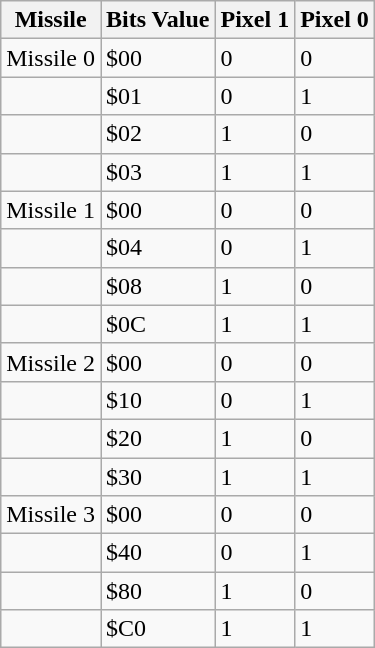<table class="wikitable">
<tr>
<th>Missile</th>
<th>Bits Value</th>
<th>Pixel 1</th>
<th>Pixel 0</th>
</tr>
<tr>
<td>Missile 0</td>
<td>$00</td>
<td>0</td>
<td>0</td>
</tr>
<tr>
<td></td>
<td>$01</td>
<td>0</td>
<td>1</td>
</tr>
<tr>
<td></td>
<td>$02</td>
<td>1</td>
<td>0</td>
</tr>
<tr>
<td></td>
<td>$03</td>
<td>1</td>
<td>1</td>
</tr>
<tr>
<td>Missile 1</td>
<td>$00</td>
<td>0</td>
<td>0</td>
</tr>
<tr>
<td></td>
<td>$04</td>
<td>0</td>
<td>1</td>
</tr>
<tr>
<td></td>
<td>$08</td>
<td>1</td>
<td>0</td>
</tr>
<tr>
<td></td>
<td>$0C</td>
<td>1</td>
<td>1</td>
</tr>
<tr>
<td>Missile 2</td>
<td>$00</td>
<td>0</td>
<td>0</td>
</tr>
<tr>
<td></td>
<td>$10</td>
<td>0</td>
<td>1</td>
</tr>
<tr>
<td></td>
<td>$20</td>
<td>1</td>
<td>0</td>
</tr>
<tr>
<td></td>
<td>$30</td>
<td>1</td>
<td>1</td>
</tr>
<tr>
<td>Missile 3</td>
<td>$00</td>
<td>0</td>
<td>0</td>
</tr>
<tr>
<td></td>
<td>$40</td>
<td>0</td>
<td>1</td>
</tr>
<tr>
<td></td>
<td>$80</td>
<td>1</td>
<td>0</td>
</tr>
<tr>
<td></td>
<td>$C0</td>
<td>1</td>
<td>1</td>
</tr>
</table>
